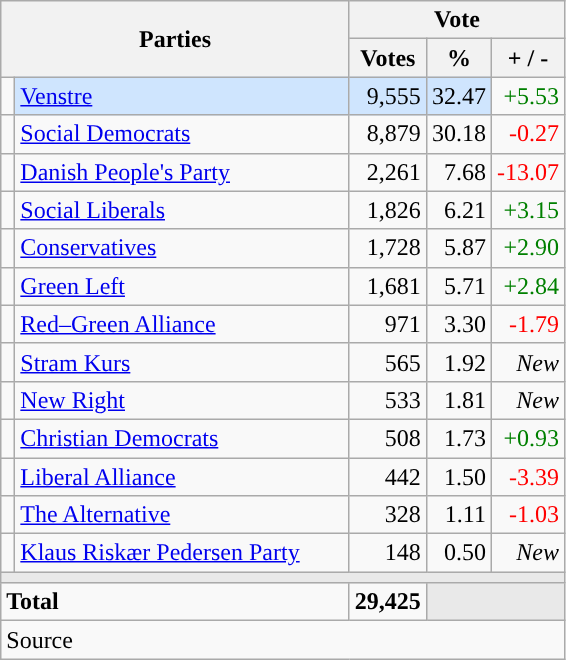<table class="wikitable" style="text-align:right;">
<tr>
<th style="text-align:centre;" rowspan="2" colspan="2" width="225">Parties</th>
<th colspan="3">Vote</th>
</tr>
<tr>
<th width="15">Votes</th>
<th width="15">%</th>
<th width="15">+ / -</th>
</tr>
<tr>
<td width="2" style="color:inherit;background:"></td>
<td bgcolor=#cfe5fe  align="left"><a href='#'>Venstre</a></td>
<td bgcolor=#cfe5fe>9,555</td>
<td bgcolor=#cfe5fe>32.47</td>
<td style=color:green;>+5.53</td>
</tr>
<tr>
<td width="2" style="color:inherit;background:"></td>
<td align="left"><a href='#'>Social Democrats</a></td>
<td>8,879</td>
<td>30.18</td>
<td style=color:red;>-0.27</td>
</tr>
<tr>
<td width="2" style="color:inherit;background:"></td>
<td align="left"><a href='#'>Danish People's Party</a></td>
<td>2,261</td>
<td>7.68</td>
<td style=color:red;>-13.07</td>
</tr>
<tr>
<td width="2" style="color:inherit;background:"></td>
<td align="left"><a href='#'>Social Liberals</a></td>
<td>1,826</td>
<td>6.21</td>
<td style=color:green;>+3.15</td>
</tr>
<tr>
<td width="2" style="color:inherit;background:"></td>
<td align="left"><a href='#'>Conservatives</a></td>
<td>1,728</td>
<td>5.87</td>
<td style=color:green;>+2.90</td>
</tr>
<tr>
<td width="2" style="color:inherit;background:"></td>
<td align="left"><a href='#'>Green Left</a></td>
<td>1,681</td>
<td>5.71</td>
<td style=color:green;>+2.84</td>
</tr>
<tr>
<td width="2" style="color:inherit;background:"></td>
<td align="left"><a href='#'>Red–Green Alliance</a></td>
<td>971</td>
<td>3.30</td>
<td style=color:red;>-1.79</td>
</tr>
<tr>
<td width="2" style="color:inherit;background:"></td>
<td align="left"><a href='#'>Stram Kurs</a></td>
<td>565</td>
<td>1.92</td>
<td><em>New</em></td>
</tr>
<tr>
<td width="2" style="color:inherit;background:"></td>
<td align="left"><a href='#'>New Right</a></td>
<td>533</td>
<td>1.81</td>
<td><em>New</em></td>
</tr>
<tr>
<td width="2" style="color:inherit;background:"></td>
<td align="left"><a href='#'>Christian Democrats</a></td>
<td>508</td>
<td>1.73</td>
<td style=color:green;>+0.93</td>
</tr>
<tr>
<td width="2" style="color:inherit;background:"></td>
<td align="left"><a href='#'>Liberal Alliance</a></td>
<td>442</td>
<td>1.50</td>
<td style=color:red;>-3.39</td>
</tr>
<tr>
<td width="2" style="color:inherit;background:"></td>
<td align="left"><a href='#'>The Alternative</a></td>
<td>328</td>
<td>1.11</td>
<td style=color:red;>-1.03</td>
</tr>
<tr>
<td width="2" style="color:inherit;background:"></td>
<td align="left"><a href='#'>Klaus Riskær Pedersen Party</a></td>
<td>148</td>
<td>0.50</td>
<td><em>New</em></td>
</tr>
<tr>
<td colspan="7" bgcolor="#E9E9E9"></td>
</tr>
<tr>
<td align="left" colspan="2"><strong>Total</strong></td>
<td><strong>29,425</strong></td>
<td bgcolor="#E9E9E9" colspan="2"></td>
</tr>
<tr>
<td align="left" colspan="6">Source</td>
</tr>
</table>
